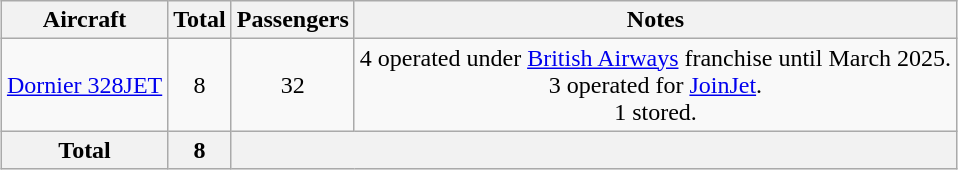<table class="wikitable" style="text-align:center;margin:1em auto;">
<tr>
<th>Aircraft</th>
<th>Total</th>
<th>Passengers</th>
<th>Notes</th>
</tr>
<tr>
<td><a href='#'>Dornier 328JET</a></td>
<td>8</td>
<td>32</td>
<td>4 operated under <a href='#'>British Airways</a> franchise until March 2025.<br>3 operated for <a href='#'>JoinJet</a>.<br>1 stored.</td>
</tr>
<tr>
<th>Total</th>
<th>8</th>
<th colspan="3"></th>
</tr>
</table>
